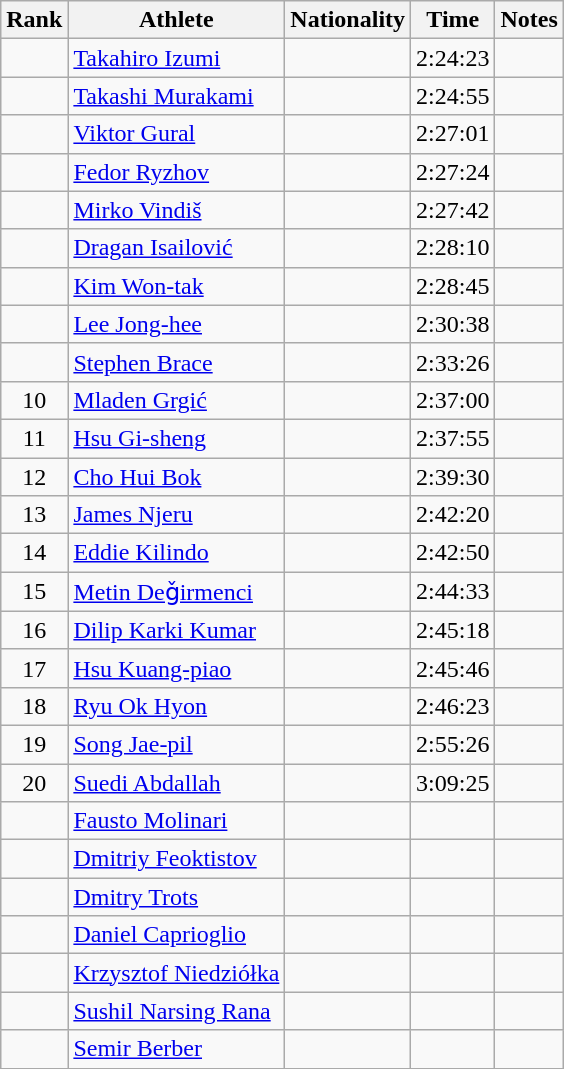<table class="wikitable sortable" style="text-align:center">
<tr>
<th>Rank</th>
<th>Athlete</th>
<th>Nationality</th>
<th>Time</th>
<th>Notes</th>
</tr>
<tr>
<td></td>
<td align=left><a href='#'>Takahiro Izumi</a></td>
<td align=left></td>
<td>2:24:23</td>
<td></td>
</tr>
<tr>
<td></td>
<td align=left><a href='#'>Takashi Murakami</a></td>
<td align=left></td>
<td>2:24:55</td>
<td></td>
</tr>
<tr>
<td></td>
<td align=left><a href='#'>Viktor Gural</a></td>
<td align=left></td>
<td>2:27:01</td>
<td></td>
</tr>
<tr>
<td></td>
<td align=left><a href='#'>Fedor Ryzhov</a></td>
<td align=left></td>
<td>2:27:24</td>
<td></td>
</tr>
<tr>
<td></td>
<td align=left><a href='#'>Mirko Vindiš</a></td>
<td align=left></td>
<td>2:27:42</td>
<td></td>
</tr>
<tr>
<td></td>
<td align=left><a href='#'>Dragan Isailović</a></td>
<td align=left></td>
<td>2:28:10</td>
<td></td>
</tr>
<tr>
<td></td>
<td align=left><a href='#'>Kim Won-tak</a></td>
<td align=left></td>
<td>2:28:45</td>
<td></td>
</tr>
<tr>
<td></td>
<td align=left><a href='#'>Lee Jong-hee</a></td>
<td align=left></td>
<td>2:30:38</td>
<td></td>
</tr>
<tr>
<td></td>
<td align=left><a href='#'>Stephen Brace</a></td>
<td align=left></td>
<td>2:33:26</td>
<td></td>
</tr>
<tr>
<td>10</td>
<td align=left><a href='#'>Mladen Grgić</a></td>
<td align=left></td>
<td>2:37:00</td>
<td></td>
</tr>
<tr>
<td>11</td>
<td align=left><a href='#'>Hsu Gi-sheng</a></td>
<td align=left></td>
<td>2:37:55</td>
<td></td>
</tr>
<tr>
<td>12</td>
<td align=left><a href='#'>Cho Hui Bok</a></td>
<td align=left></td>
<td>2:39:30</td>
<td></td>
</tr>
<tr>
<td>13</td>
<td align=left><a href='#'>James Njeru</a></td>
<td align=left></td>
<td>2:42:20</td>
<td></td>
</tr>
<tr>
<td>14</td>
<td align=left><a href='#'>Eddie Kilindo</a></td>
<td align=left></td>
<td>2:42:50</td>
<td></td>
</tr>
<tr>
<td>15</td>
<td align=left><a href='#'>Metin Deǧirmenci</a></td>
<td align=left></td>
<td>2:44:33</td>
<td></td>
</tr>
<tr>
<td>16</td>
<td align=left><a href='#'>Dilip Karki Kumar</a></td>
<td align=left></td>
<td>2:45:18</td>
<td></td>
</tr>
<tr>
<td>17</td>
<td align=left><a href='#'>Hsu Kuang-piao</a></td>
<td align=left></td>
<td>2:45:46</td>
<td></td>
</tr>
<tr>
<td>18</td>
<td align=left><a href='#'>Ryu Ok Hyon</a></td>
<td align=left></td>
<td>2:46:23</td>
<td></td>
</tr>
<tr>
<td>19</td>
<td align=left><a href='#'>Song Jae-pil</a></td>
<td align=left></td>
<td>2:55:26</td>
<td></td>
</tr>
<tr>
<td>20</td>
<td align=left><a href='#'>Suedi Abdallah</a></td>
<td align=left></td>
<td>3:09:25</td>
<td></td>
</tr>
<tr>
<td></td>
<td align=left><a href='#'>Fausto Molinari</a></td>
<td align=left></td>
<td></td>
<td></td>
</tr>
<tr>
<td></td>
<td align=left><a href='#'>Dmitriy Feoktistov</a></td>
<td align=left></td>
<td></td>
<td></td>
</tr>
<tr>
<td></td>
<td align=left><a href='#'>Dmitry Trots</a></td>
<td align=left></td>
<td></td>
<td></td>
</tr>
<tr>
<td></td>
<td align=left><a href='#'>Daniel Caprioglio</a></td>
<td align=left></td>
<td></td>
<td></td>
</tr>
<tr>
<td></td>
<td align=left><a href='#'>Krzysztof Niedziółka</a></td>
<td align=left></td>
<td></td>
<td></td>
</tr>
<tr>
<td></td>
<td align=left><a href='#'>Sushil Narsing Rana</a></td>
<td align=left></td>
<td></td>
<td></td>
</tr>
<tr>
<td></td>
<td align=left><a href='#'>Semir Berber</a></td>
<td align=left></td>
<td></td>
<td></td>
</tr>
</table>
